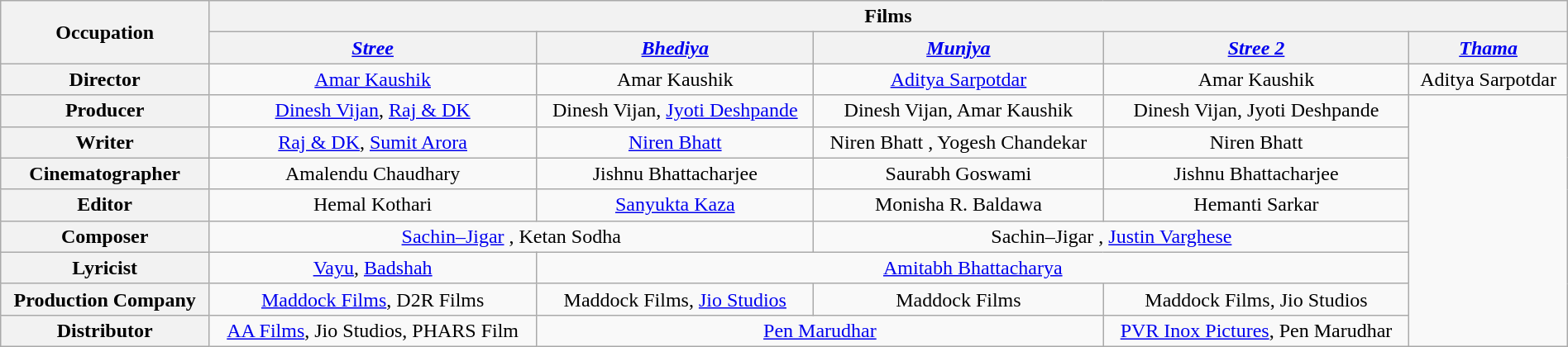<table class="wikitable" style="text-align:center;" width="100%">
<tr>
<th rowspan="2">Occupation</th>
<th colspan="5">Films</th>
</tr>
<tr>
<th width:10%;"><a href='#'><em>Stree</em></a></th>
<th width:10%;"><em><a href='#'>Bhediya</a></em></th>
<th width:10%;"><a href='#'><em>Munjya</em></a></th>
<th width:10%;"><em><a href='#'>Stree 2</a></em></th>
<th width:10%;"><em><a href='#'>Thama</a></em></th>
</tr>
<tr>
<th>Director</th>
<td><a href='#'>Amar Kaushik</a></td>
<td>Amar Kaushik</td>
<td><a href='#'>Aditya Sarpotdar</a></td>
<td>Amar Kaushik</td>
<td>Aditya Sarpotdar</td>
</tr>
<tr>
<th>Producer</th>
<td><a href='#'>Dinesh Vijan</a>, <a href='#'>Raj & DK</a></td>
<td>Dinesh Vijan, <a href='#'>Jyoti Deshpande</a></td>
<td>Dinesh Vijan, Amar Kaushik</td>
<td>Dinesh Vijan, Jyoti Deshpande</td>
</tr>
<tr>
<th>Writer</th>
<td><a href='#'>Raj & DK</a>, <a href='#'>Sumit Arora</a> </td>
<td><a href='#'>Niren Bhatt</a></td>
<td>Niren Bhatt , Yogesh Chandekar </td>
<td>Niren Bhatt</td>
</tr>
<tr>
<th>Cinematographer</th>
<td>Amalendu Chaudhary</td>
<td>Jishnu Bhattacharjee</td>
<td>Saurabh Goswami</td>
<td>Jishnu Bhattacharjee</td>
</tr>
<tr>
<th>Editor</th>
<td>Hemal Kothari</td>
<td><a href='#'>Sanyukta Kaza</a></td>
<td>Monisha R. Baldawa</td>
<td>Hemanti Sarkar</td>
</tr>
<tr>
<th>Composer</th>
<td colspan="2"><a href='#'>Sachin–Jigar</a> , Ketan Sodha </td>
<td colspan="2">Sachin–Jigar , <a href='#'>Justin Varghese</a> </td>
</tr>
<tr>
<th>Lyricist</th>
<td><a href='#'>Vayu</a>, <a href='#'>Badshah</a></td>
<td colspan="3"><a href='#'>Amitabh Bhattacharya</a></td>
</tr>
<tr>
<th>Production Company</th>
<td><a href='#'>Maddock Films</a>, D2R Films</td>
<td>Maddock Films, <a href='#'>Jio Studios</a></td>
<td>Maddock Films</td>
<td>Maddock Films, Jio Studios</td>
</tr>
<tr>
<th>Distributor</th>
<td><a href='#'>AA Films</a>, Jio Studios, PHARS Film</td>
<td colspan="2"><a href='#'>Pen Marudhar</a></td>
<td><a href='#'>PVR Inox Pictures</a>, Pen Marudhar</td>
</tr>
</table>
